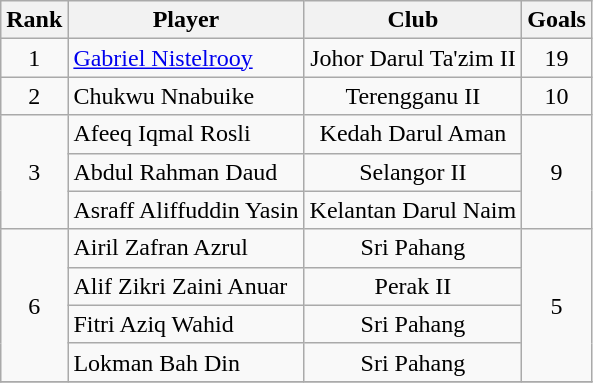<table class="wikitable" style="text-align:center">
<tr>
<th>Rank</th>
<th>Player</th>
<th>Club</th>
<th>Goals</th>
</tr>
<tr>
<td>1</td>
<td style="text-align:left;"> <a href='#'>Gabriel Nistelrooy</a></td>
<td style="text-align:center;">Johor Darul Ta'zim II</td>
<td>19</td>
</tr>
<tr>
<td>2</td>
<td style="text-align:left;"> Chukwu Nnabuike</td>
<td style="text-align:center;">Terengganu II</td>
<td>10</td>
</tr>
<tr>
<td rowspan=3>3</td>
<td style="text-align:left;"> Afeeq Iqmal Rosli</td>
<td style="text-align:center;">Kedah Darul Aman</td>
<td rowspan=3>9</td>
</tr>
<tr>
<td style="text-align:left;"> Abdul Rahman Daud</td>
<td style="text-align:center;">Selangor II</td>
</tr>
<tr>
<td style="text-align:left;"> Asraff Aliffuddin Yasin</td>
<td style="text-align:center;">Kelantan Darul Naim</td>
</tr>
<tr>
<td rowspan=4>6</td>
<td style="text-align:left;"> Airil Zafran Azrul</td>
<td style="text-align:center;">Sri Pahang</td>
<td rowspan=4>5</td>
</tr>
<tr>
<td style="text-align:left;"> Alif Zikri Zaini Anuar</td>
<td style="text-align:center;">Perak II</td>
</tr>
<tr>
<td style="text-align:left;"> Fitri Aziq Wahid</td>
<td style="text-align:center;">Sri Pahang</td>
</tr>
<tr>
<td style="text-align:left;"> Lokman Bah Din</td>
<td style="text-align:center;">Sri Pahang</td>
</tr>
<tr>
</tr>
</table>
